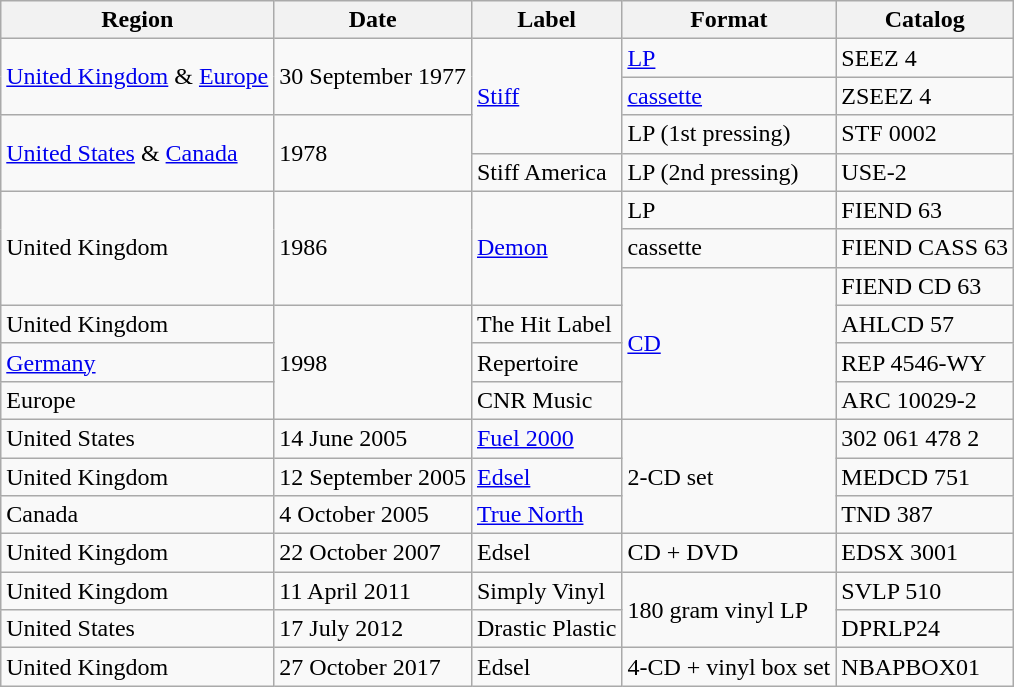<table class="wikitable">
<tr>
<th>Region</th>
<th>Date</th>
<th>Label</th>
<th>Format</th>
<th>Catalog</th>
</tr>
<tr>
<td rowspan="2"><a href='#'>United Kingdom</a> & <a href='#'>Europe</a></td>
<td rowspan="2">30 September 1977</td>
<td rowspan="3"><a href='#'>Stiff</a></td>
<td><a href='#'>LP</a></td>
<td>SEEZ 4</td>
</tr>
<tr>
<td><a href='#'>cassette</a></td>
<td>ZSEEZ 4</td>
</tr>
<tr>
<td rowspan="2"><a href='#'>United States</a> & <a href='#'>Canada</a></td>
<td rowspan="2">1978</td>
<td>LP (1st pressing)</td>
<td>STF 0002</td>
</tr>
<tr>
<td>Stiff America</td>
<td>LP (2nd pressing)</td>
<td>USE-2</td>
</tr>
<tr>
<td rowspan="3">United Kingdom</td>
<td rowspan="3">1986</td>
<td rowspan="3"><a href='#'>Demon</a></td>
<td>LP</td>
<td>FIEND 63</td>
</tr>
<tr>
<td>cassette</td>
<td>FIEND CASS 63</td>
</tr>
<tr>
<td rowspan="4"><a href='#'>CD</a></td>
<td>FIEND CD 63</td>
</tr>
<tr>
<td>United Kingdom</td>
<td rowspan="3">1998</td>
<td>The Hit Label</td>
<td>AHLCD 57</td>
</tr>
<tr>
<td><a href='#'>Germany</a></td>
<td>Repertoire</td>
<td>REP 4546-WY</td>
</tr>
<tr>
<td>Europe</td>
<td>CNR Music</td>
<td>ARC 10029-2</td>
</tr>
<tr>
<td>United States</td>
<td>14 June 2005</td>
<td><a href='#'>Fuel 2000</a></td>
<td rowspan="3">2-CD set</td>
<td>302 061 478 2</td>
</tr>
<tr>
<td>United Kingdom</td>
<td>12 September 2005</td>
<td><a href='#'>Edsel</a></td>
<td>MEDCD 751</td>
</tr>
<tr>
<td>Canada</td>
<td>4 October 2005</td>
<td><a href='#'>True North</a></td>
<td>TND 387</td>
</tr>
<tr>
<td>United Kingdom</td>
<td>22 October 2007</td>
<td>Edsel</td>
<td>CD + DVD</td>
<td>EDSX 3001</td>
</tr>
<tr>
<td>United Kingdom</td>
<td>11 April 2011</td>
<td>Simply Vinyl</td>
<td rowspan="2">180 gram vinyl LP</td>
<td>SVLP 510</td>
</tr>
<tr>
<td>United States</td>
<td>17 July 2012</td>
<td>Drastic Plastic</td>
<td>DPRLP24</td>
</tr>
<tr>
<td>United Kingdom</td>
<td>27 October 2017</td>
<td>Edsel</td>
<td>4-CD + vinyl box set</td>
<td>NBAPBOX01</td>
</tr>
</table>
